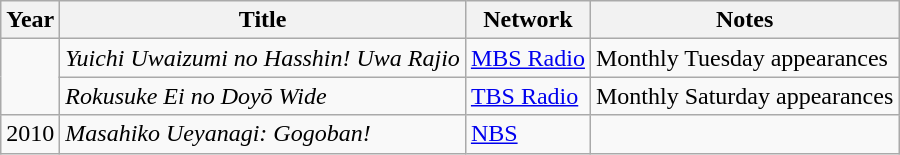<table class="wikitable">
<tr>
<th>Year</th>
<th>Title</th>
<th>Network</th>
<th>Notes</th>
</tr>
<tr>
<td rowspan="2"></td>
<td><em>Yuichi Uwaizumi no Hasshin! Uwa Rajio</em></td>
<td><a href='#'>MBS Radio</a></td>
<td>Monthly Tuesday appearances</td>
</tr>
<tr>
<td><em>Rokusuke Ei no Doyō Wide</em></td>
<td><a href='#'>TBS Radio</a></td>
<td>Monthly Saturday appearances</td>
</tr>
<tr>
<td>2010</td>
<td><em>Masahiko Ueyanagi: Gogoban!</em></td>
<td><a href='#'>NBS</a></td>
<td></td>
</tr>
</table>
